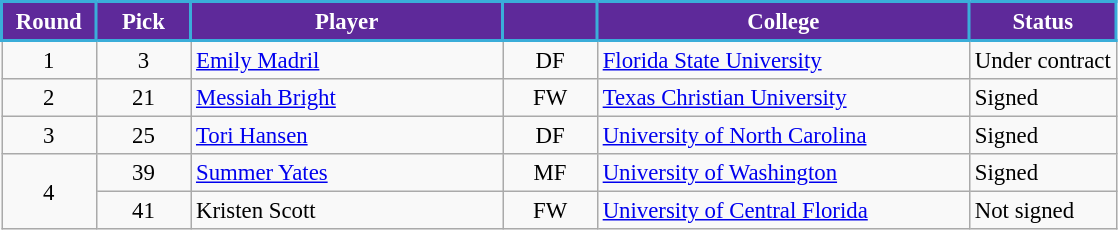<table class="wikitable" style="text-align:left; font-size:95%;">
<tr>
<th style="background:#5E299A; color:white; border:2px solid #3aadd9; width:55px;">Round</th>
<th style="background:#5E299A; color:white; border:2px solid #3aadd9; width:55px;">Pick</th>
<th style="background:#5E299A; color:white; border:2px solid #3aadd9; width:200px;">Player</th>
<th style="background:#5E299A; color:white; border:2px solid #3aadd9; width:55px;"></th>
<th style="background:#5E299A; color:white; border:2px solid #3aadd9; width:240px;">College</th>
<th style="background:#5E299A; color:white; border:2px solid #3aadd9">Status</th>
</tr>
<tr>
<td rowspan="1" style="text-align: center;">1</td>
<td style="text-align: center;">3</td>
<td> <a href='#'>Emily Madril</a></td>
<td style="text-align: center;">DF</td>
<td> <a href='#'>Florida State University</a></td>
<td>Under contract</td>
</tr>
<tr>
<td style="text-align: center;">2</td>
<td style="text-align: center;">21</td>
<td> <a href='#'>Messiah Bright</a></td>
<td style="text-align: center;">FW</td>
<td> <a href='#'>Texas Christian University</a></td>
<td>Signed</td>
</tr>
<tr>
<td style="text-align: center;">3</td>
<td style="text-align: center;">25</td>
<td> <a href='#'>Tori Hansen</a></td>
<td style="text-align: center;">DF</td>
<td> <a href='#'>University of North Carolina</a></td>
<td>Signed</td>
</tr>
<tr>
<td rowspan="2" style="text-align: center;">4</td>
<td style="text-align: center;">39</td>
<td> <a href='#'>Summer Yates</a></td>
<td style="text-align: center;">MF</td>
<td> <a href='#'>University of Washington</a></td>
<td>Signed</td>
</tr>
<tr>
<td style="text-align: center;">41</td>
<td> Kristen Scott</td>
<td style="text-align: center;">FW</td>
<td> <a href='#'>University of Central Florida</a></td>
<td>Not signed</td>
</tr>
</table>
